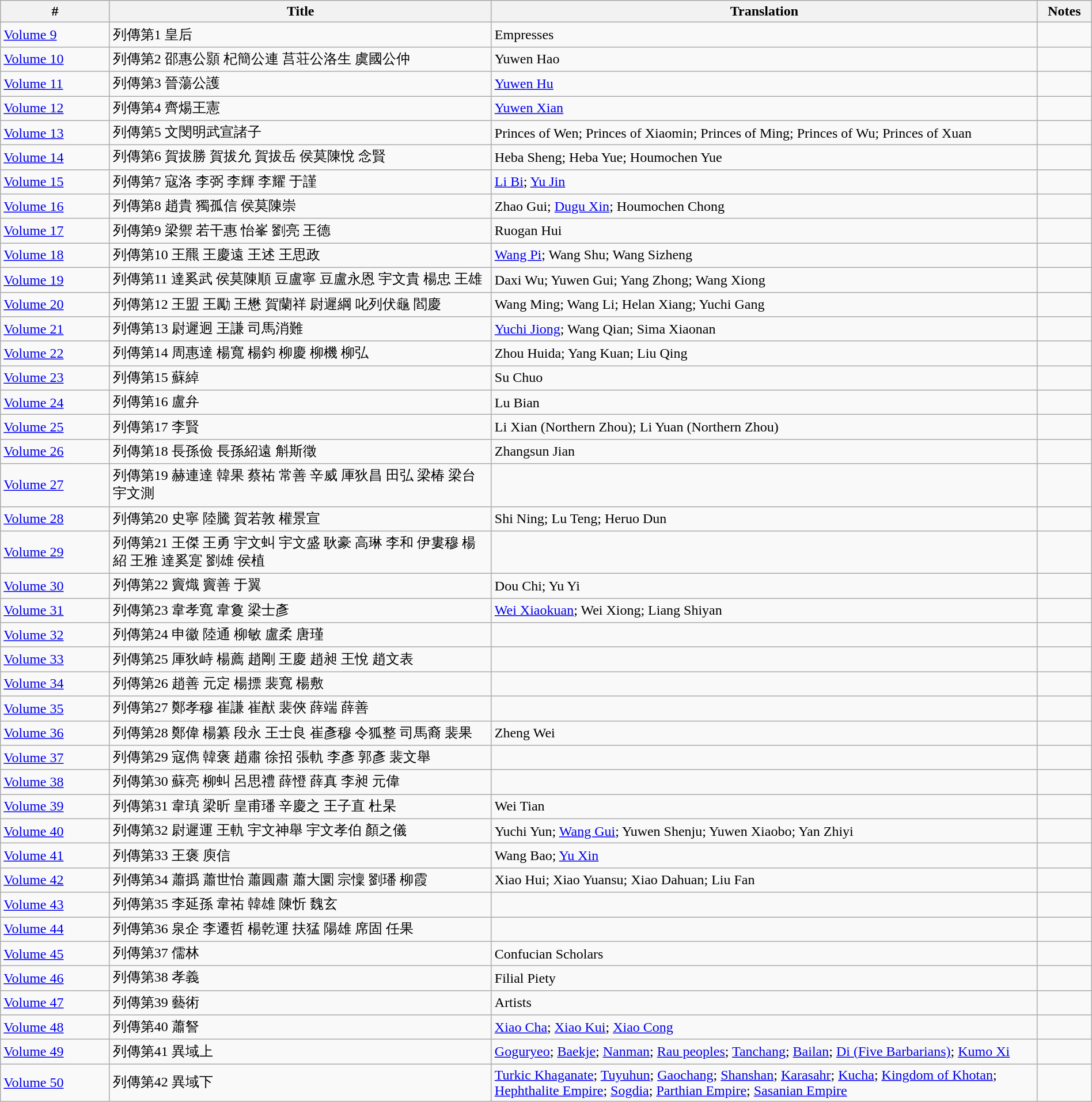<table class="wikitable" style="width:100%;">
<tr>
<th style="width:10%;">#</th>
<th style="width:35%;">Title</th>
<th style="width:50%;">Translation</th>
<th width=5%>Notes</th>
</tr>
<tr>
<td><a href='#'>Volume 9</a></td>
<td>列傳第1 皇后</td>
<td>Empresses</td>
<td></td>
</tr>
<tr>
<td><a href='#'>Volume 10</a></td>
<td>列傳第2 邵惠公顥 杞簡公連 莒荘公洛生 虞國公仲</td>
<td>Yuwen Hao</td>
<td></td>
</tr>
<tr>
<td><a href='#'>Volume 11</a></td>
<td>列傳第3 晉蕩公護</td>
<td><a href='#'>Yuwen Hu</a></td>
<td></td>
</tr>
<tr>
<td><a href='#'>Volume 12</a></td>
<td>列傳第4 齊煬王憲</td>
<td><a href='#'>Yuwen Xian</a></td>
<td></td>
</tr>
<tr>
<td><a href='#'>Volume 13</a></td>
<td>列傳第5 文閔明武宣諸子</td>
<td>Princes of Wen; Princes of Xiaomin; Princes of Ming; Princes of Wu; Princes of Xuan</td>
<td></td>
</tr>
<tr>
<td><a href='#'>Volume 14</a></td>
<td>列傳第6 賀拔勝 賀拔允 賀拔岳 侯莫陳悅 念賢</td>
<td>Heba Sheng; Heba Yue; Houmochen Yue</td>
<td></td>
</tr>
<tr>
<td><a href='#'>Volume 15</a></td>
<td>列傳第7 寇洛 李弼 李輝 李耀 于謹</td>
<td><a href='#'>Li Bi</a>; <a href='#'>Yu Jin</a></td>
<td></td>
</tr>
<tr>
<td><a href='#'>Volume 16</a></td>
<td>列傳第8 趙貴 獨孤信 侯莫陳崇</td>
<td>Zhao Gui; <a href='#'>Dugu Xin</a>; Houmochen Chong</td>
<td></td>
</tr>
<tr>
<td><a href='#'>Volume 17</a></td>
<td>列傳第9 梁禦 若干惠 怡峯 劉亮 王德</td>
<td>Ruogan Hui</td>
<td></td>
</tr>
<tr>
<td><a href='#'>Volume 18</a></td>
<td>列傳第10 王羆 王慶遠 王述 王思政</td>
<td><a href='#'>Wang Pi</a>; Wang Shu; Wang Sizheng</td>
<td></td>
</tr>
<tr>
<td><a href='#'>Volume 19</a></td>
<td>列傳第11 達奚武 侯莫陳順 豆盧寧 豆盧永恩 宇文貴 楊忠 王雄</td>
<td>Daxi Wu; Yuwen Gui; Yang Zhong; Wang Xiong</td>
<td></td>
</tr>
<tr>
<td><a href='#'>Volume 20</a></td>
<td>列傳第12 王盟 王勵 王懋 賀蘭祥 尉遲綱 叱列伏龜 閻慶</td>
<td>Wang Ming; Wang Li; Helan Xiang; Yuchi Gang</td>
<td></td>
</tr>
<tr>
<td><a href='#'>Volume 21</a></td>
<td>列傳第13 尉遲迥 王謙 司馬消難</td>
<td><a href='#'>Yuchi Jiong</a>; Wang Qian; Sima Xiaonan</td>
<td></td>
</tr>
<tr>
<td><a href='#'>Volume 22</a></td>
<td>列傳第14 周惠達 楊寬 楊鈞 柳慶 柳機 柳弘</td>
<td>Zhou Huida; Yang Kuan; Liu Qing</td>
<td></td>
</tr>
<tr>
<td><a href='#'>Volume 23</a></td>
<td>列傳第15 蘇綽</td>
<td>Su Chuo</td>
<td></td>
</tr>
<tr>
<td><a href='#'>Volume 24</a></td>
<td>列傳第16 盧弁</td>
<td>Lu Bian</td>
<td></td>
</tr>
<tr>
<td><a href='#'>Volume 25</a></td>
<td>列傳第17 李賢</td>
<td>Li Xian (Northern Zhou); Li Yuan (Northern Zhou)</td>
<td></td>
</tr>
<tr>
<td><a href='#'>Volume 26</a></td>
<td>列傳第18 長孫儉 長孫紹遠 斛斯徵</td>
<td>Zhangsun Jian</td>
<td></td>
</tr>
<tr>
<td><a href='#'>Volume 27</a></td>
<td>列傳第19 赫連達 韓果 蔡祐 常善 辛威 厙狄昌 田弘 梁椿 梁台 宇文測</td>
<td></td>
<td></td>
</tr>
<tr>
<td><a href='#'>Volume 28</a></td>
<td>列傳第20 史寧 陸騰 賀若敦 權景宣</td>
<td>Shi Ning; Lu Teng; Heruo Dun</td>
<td></td>
</tr>
<tr>
<td><a href='#'>Volume 29</a></td>
<td>列傳第21 王傑 王勇 宇文虯 宇文盛 耿豪 高琳 李和 伊婁穆 楊紹 王雅 達奚寔 劉雄 侯植</td>
<td></td>
<td></td>
</tr>
<tr>
<td><a href='#'>Volume 30</a></td>
<td>列傳第22 竇熾 竇善 于翼</td>
<td>Dou Chi; Yu Yi</td>
<td></td>
</tr>
<tr>
<td><a href='#'>Volume 31</a></td>
<td>列傳第23 韋孝寬 韋敻 梁士彥</td>
<td><a href='#'>Wei Xiaokuan</a>; Wei Xiong; Liang Shiyan</td>
<td></td>
</tr>
<tr>
<td><a href='#'>Volume 32</a></td>
<td>列傳第24 申徽 陸通 柳敏 盧柔 唐瑾</td>
<td></td>
<td></td>
</tr>
<tr>
<td><a href='#'>Volume 33</a></td>
<td>列傳第25 厙狄峙 楊薦 趙剛 王慶 趙昶 王悅 趙文表</td>
<td></td>
<td></td>
</tr>
<tr>
<td><a href='#'>Volume 34</a></td>
<td>列傳第26 趙善 元定 楊摽 裴寬 楊敷</td>
<td></td>
<td></td>
</tr>
<tr>
<td><a href='#'>Volume 35</a></td>
<td>列傳第27 鄭孝穆 崔謙 崔猷 裴俠 薛端 薛善</td>
<td></td>
<td></td>
</tr>
<tr>
<td><a href='#'>Volume 36</a></td>
<td>列傳第28 鄭偉 楊纂 段永 王士良 崔彥穆 令狐整 司馬裔 裴果</td>
<td>Zheng Wei</td>
<td></td>
</tr>
<tr>
<td><a href='#'>Volume 37</a></td>
<td>列傳第29 寇儁 韓褒 趙肅 徐招 張軌 李彥 郭彥 裴文舉</td>
<td></td>
<td></td>
</tr>
<tr>
<td><a href='#'>Volume 38</a></td>
<td>列傳第30 蘇亮 柳虯 呂思禮 薛憕 薛真 李昶 元偉</td>
<td></td>
<td></td>
</tr>
<tr>
<td><a href='#'>Volume 39</a></td>
<td>列傳第31 韋瑱 梁昕 皇甫璠 辛慶之 王子直 杜杲</td>
<td>Wei Tian</td>
<td></td>
</tr>
<tr>
<td><a href='#'>Volume 40</a></td>
<td>列傳第32 尉遲運 王軌 宇文神舉 宇文孝伯 顏之儀</td>
<td>Yuchi Yun; <a href='#'>Wang Gui</a>; Yuwen Shenju; Yuwen Xiaobo; Yan Zhiyi</td>
<td></td>
</tr>
<tr>
<td><a href='#'>Volume 41</a></td>
<td>列傳第33 王褒 庾信</td>
<td>Wang Bao; <a href='#'>Yu Xin</a></td>
<td></td>
</tr>
<tr>
<td><a href='#'>Volume 42</a></td>
<td>列傳第34 蕭撝 蕭世怡 蕭圓肅 蕭大圜 宗懍 劉璠 柳霞</td>
<td>Xiao Hui; Xiao Yuansu; Xiao Dahuan; Liu Fan</td>
<td></td>
</tr>
<tr>
<td><a href='#'>Volume 43</a></td>
<td>列傳第35 李延孫 韋祐 韓雄 陳忻 魏玄</td>
<td></td>
<td></td>
</tr>
<tr>
<td><a href='#'>Volume 44</a></td>
<td>列傳第36 泉企 李遷哲 楊乾運 扶猛 陽雄 席固 任果</td>
<td></td>
<td></td>
</tr>
<tr>
<td><a href='#'>Volume 45</a></td>
<td>列傳第37 儒林</td>
<td>Confucian Scholars</td>
<td></td>
</tr>
<tr>
<td><a href='#'>Volume 46</a></td>
<td>列傳第38 孝義</td>
<td>Filial Piety</td>
<td></td>
</tr>
<tr>
<td><a href='#'>Volume 47</a></td>
<td>列傳第39 藝術</td>
<td>Artists</td>
<td></td>
</tr>
<tr>
<td><a href='#'>Volume 48</a></td>
<td>列傳第40 蕭詧</td>
<td><a href='#'>Xiao Cha</a>; <a href='#'>Xiao Kui</a>; <a href='#'>Xiao Cong</a></td>
<td></td>
</tr>
<tr>
<td><a href='#'>Volume 49</a></td>
<td>列傳第41 異域上</td>
<td><a href='#'>Goguryeo</a>; <a href='#'>Baekje</a>; <a href='#'>Nanman</a>; <a href='#'>Rau peoples</a>; <a href='#'>Tanchang</a>; <a href='#'>Bailan</a>; <a href='#'>Di (Five Barbarians)</a>; <a href='#'>Kumo Xi</a></td>
<td></td>
</tr>
<tr>
<td><a href='#'>Volume 50</a></td>
<td>列傳第42 異域下</td>
<td><a href='#'>Turkic Khaganate</a>; <a href='#'>Tuyuhun</a>; <a href='#'>Gaochang</a>; <a href='#'>Shanshan</a>; <a href='#'>Karasahr</a>; <a href='#'>Kucha</a>; <a href='#'>Kingdom of Khotan</a>; <a href='#'>Hephthalite Empire</a>; <a href='#'>Sogdia</a>; <a href='#'>Parthian Empire</a>; <a href='#'>Sasanian Empire</a></td>
<td></td>
</tr>
</table>
